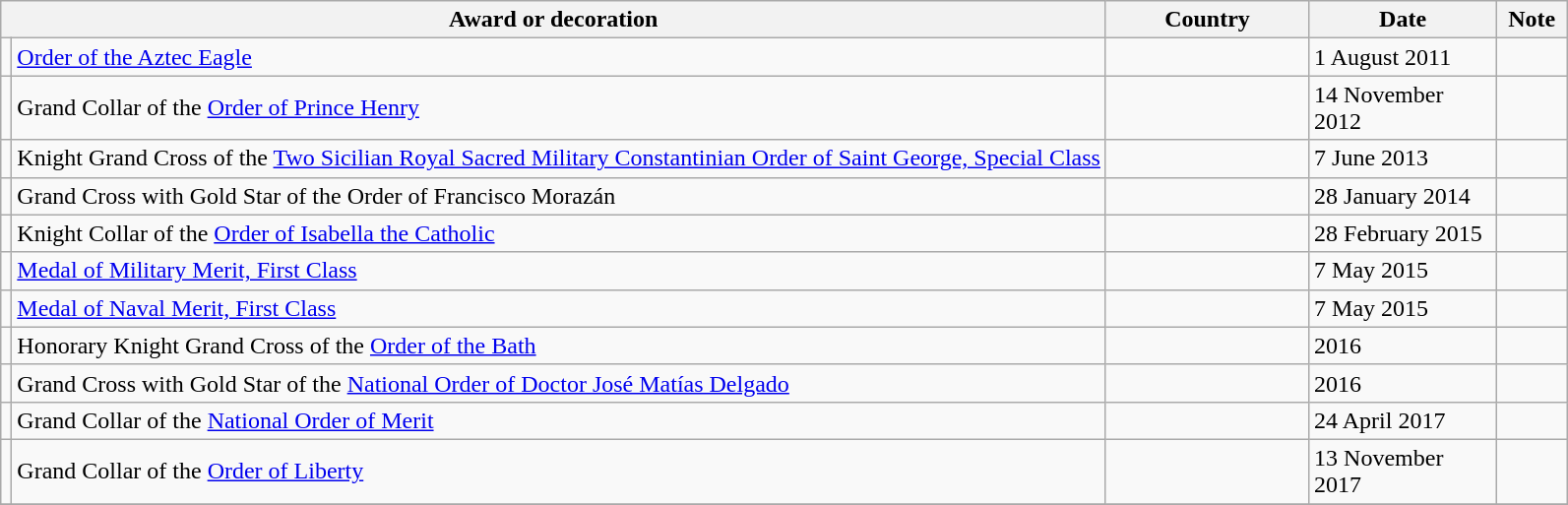<table class="wikitable" style="text-align:left;">
<tr>
<th colspan="2">Award or decoration</th>
<th style="width:130px;">Country</th>
<th style="width:120px;">Date</th>
<th style="width:40px;">Note</th>
</tr>
<tr>
<td></td>
<td><a href='#'>Order of the Aztec Eagle</a></td>
<td></td>
<td>1 August 2011</td>
<td></td>
</tr>
<tr>
<td></td>
<td>Grand Collar of the <a href='#'>Order of Prince Henry</a></td>
<td></td>
<td>14 November 2012</td>
<td></td>
</tr>
<tr>
<td></td>
<td>Knight Grand Cross of the <a href='#'>Two Sicilian Royal Sacred Military Constantinian Order of Saint George, Special Class</a></td>
<td></td>
<td>7 June 2013</td>
<td></td>
</tr>
<tr>
<td></td>
<td>Grand Cross with Gold Star of the Order of Francisco Morazán</td>
<td></td>
<td>28 January 2014</td>
<td></td>
</tr>
<tr>
<td></td>
<td>Knight Collar of the <a href='#'>Order of Isabella the Catholic</a></td>
<td></td>
<td>28 February 2015</td>
<td></td>
</tr>
<tr>
<td></td>
<td><a href='#'>Medal of Military Merit, First Class</a></td>
<td></td>
<td>7 May 2015</td>
<td></td>
</tr>
<tr>
<td></td>
<td><a href='#'>Medal of Naval Merit, First Class</a></td>
<td></td>
<td>7 May 2015</td>
<td></td>
</tr>
<tr>
<td></td>
<td>Honorary Knight Grand Cross of the <a href='#'>Order of the Bath</a></td>
<td></td>
<td>2016</td>
<td></td>
</tr>
<tr>
<td></td>
<td>Grand Cross with Gold Star of the <a href='#'>National Order of Doctor José Matías Delgado</a></td>
<td></td>
<td>2016</td>
<td></td>
</tr>
<tr>
<td></td>
<td>Grand Collar of the <a href='#'>National Order of Merit</a></td>
<td></td>
<td>24 April 2017</td>
<td></td>
</tr>
<tr>
<td></td>
<td>Grand Collar of the <a href='#'>Order of Liberty</a></td>
<td></td>
<td>13 November 2017</td>
<td></td>
</tr>
<tr>
</tr>
</table>
